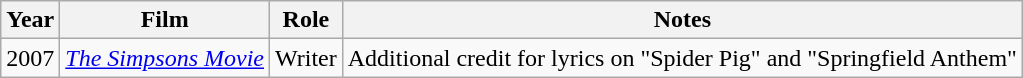<table class="wikitable sortable">
<tr>
<th>Year</th>
<th>Film</th>
<th>Role</th>
<th>Notes</th>
</tr>
<tr>
<td>2007</td>
<td><em><a href='#'>The Simpsons Movie</a></em></td>
<td>Writer</td>
<td>Additional credit for lyrics on "Spider Pig" and "Springfield Anthem"</td>
</tr>
</table>
